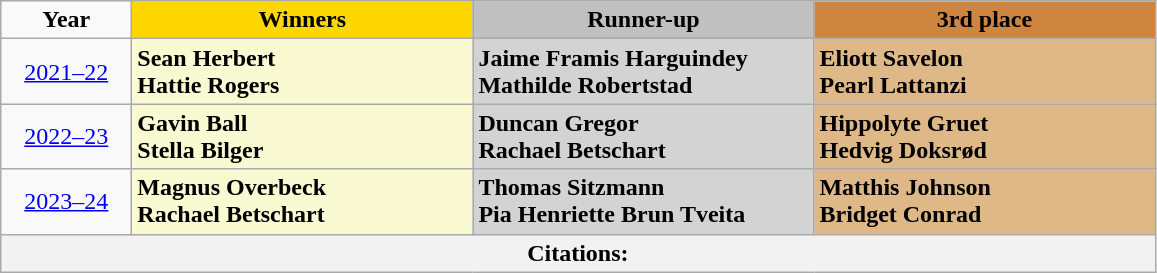<table class="wikitable">
<tr align=center>
<td width=80px  ><strong>Year</strong></td>
<td width=220px bgcolor=#FFD700><strong>Winners</strong></td>
<td width=220px bgcolor=#C0C0C0><strong>Runner-up</strong></td>
<td width=220px bgcolor=#CD853F><strong>3rd place</strong></td>
</tr>
<tr>
<td align=center><a href='#'>2021–22</a></td>
<td bgcolor=#FAFAD2> <strong>Sean Herbert</strong> <br>  <strong>Hattie Rogers</strong></td>
<td bgcolor=#D3D3D3> <strong>Jaime Framis Harguindey <br>  Mathilde Robertstad</strong></td>
<td bgcolor=#DEB887> <strong>Eliott Savelon</strong> <br>  <strong>Pearl Lattanzi</strong></td>
</tr>
<tr>
<td align=center><a href='#'>2022–23</a></td>
<td bgcolor=#FAFAD2> <strong>Gavin Ball</strong> <br>  <strong>Stella Bilger</strong></td>
<td bgcolor=#D3D3D3> <strong>Duncan Gregor</strong> <br>  <strong>Rachael Betschart</strong></td>
<td bgcolor=#DEB887> <strong>Hippolyte Gruet</strong> <br>  <strong>Hedvig Doksrød</strong></td>
</tr>
<tr>
<td align=center><a href='#'>2023–24</a></td>
<td bgcolor=#FAFAD2> <strong>Magnus Overbeck</strong> <br>  <strong>Rachael Betschart</strong></td>
<td bgcolor=#D3D3D3> <strong>Thomas Sitzmann</strong> <br>  <strong>Pia Henriette Brun Tveita</strong></td>
<td bgcolor=#DEB887> <strong>Matthis Johnson</strong> <br>  <strong>Bridget Conrad</strong></td>
</tr>
<tr>
<th colspan="5">Citations: </th>
</tr>
</table>
